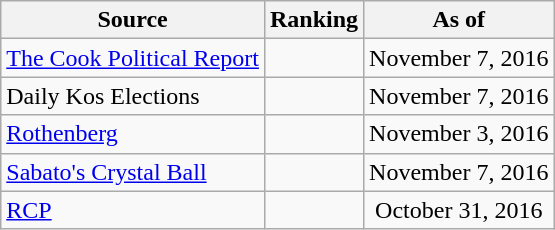<table class="wikitable" style="text-align:center">
<tr>
<th>Source</th>
<th>Ranking</th>
<th>As of</th>
</tr>
<tr>
<td align=left><a href='#'>The Cook Political Report</a></td>
<td></td>
<td>November 7, 2016</td>
</tr>
<tr>
<td align=left>Daily Kos Elections</td>
<td></td>
<td>November 7, 2016</td>
</tr>
<tr>
<td align=left><a href='#'>Rothenberg</a></td>
<td></td>
<td>November 3, 2016</td>
</tr>
<tr>
<td align=left><a href='#'>Sabato's Crystal Ball</a></td>
<td></td>
<td>November 7, 2016</td>
</tr>
<tr>
<td align="left"><a href='#'>RCP</a></td>
<td></td>
<td>October 31, 2016</td>
</tr>
</table>
